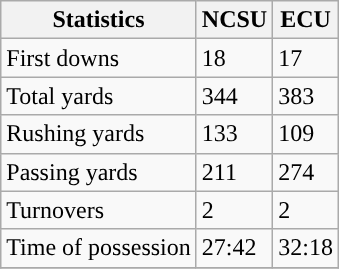<table class="wikitable">
<tr>
<th>Statistics</th>
<th>NCSU</th>
<th>ECU</th>
</tr>
<tr>
<td>First downs</td>
<td>18</td>
<td>17</td>
</tr>
<tr>
<td>Total yards</td>
<td>344</td>
<td>383</td>
</tr>
<tr>
<td>Rushing yards</td>
<td>133</td>
<td>109</td>
</tr>
<tr>
<td>Passing yards</td>
<td>211</td>
<td>274</td>
</tr>
<tr>
<td>Turnovers</td>
<td>2</td>
<td>2</td>
</tr>
<tr>
<td>Time of possession</td>
<td>27:42</td>
<td>32:18</td>
</tr>
<tr>
</tr>
</table>
